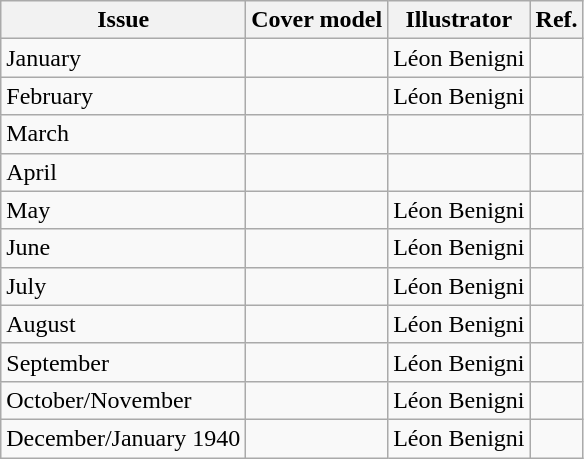<table class="wikitable">
<tr>
<th>Issue</th>
<th>Cover model</th>
<th>Illustrator</th>
<th>Ref.</th>
</tr>
<tr>
<td>January</td>
<td></td>
<td>Léon Benigni</td>
<td></td>
</tr>
<tr>
<td>February</td>
<td></td>
<td>Léon Benigni</td>
<td></td>
</tr>
<tr>
<td>March</td>
<td></td>
<td></td>
<td></td>
</tr>
<tr>
<td>April</td>
<td></td>
<td></td>
<td></td>
</tr>
<tr>
<td>May</td>
<td></td>
<td>Léon Benigni</td>
<td></td>
</tr>
<tr>
<td>June</td>
<td></td>
<td>Léon Benigni</td>
<td></td>
</tr>
<tr>
<td>July</td>
<td></td>
<td>Léon Benigni</td>
<td></td>
</tr>
<tr>
<td>August</td>
<td></td>
<td>Léon Benigni</td>
<td></td>
</tr>
<tr>
<td>September</td>
<td></td>
<td>Léon Benigni</td>
<td></td>
</tr>
<tr>
<td>October/November</td>
<td></td>
<td>Léon Benigni</td>
<td></td>
</tr>
<tr>
<td>December/January 1940</td>
<td></td>
<td>Léon Benigni</td>
<td></td>
</tr>
</table>
